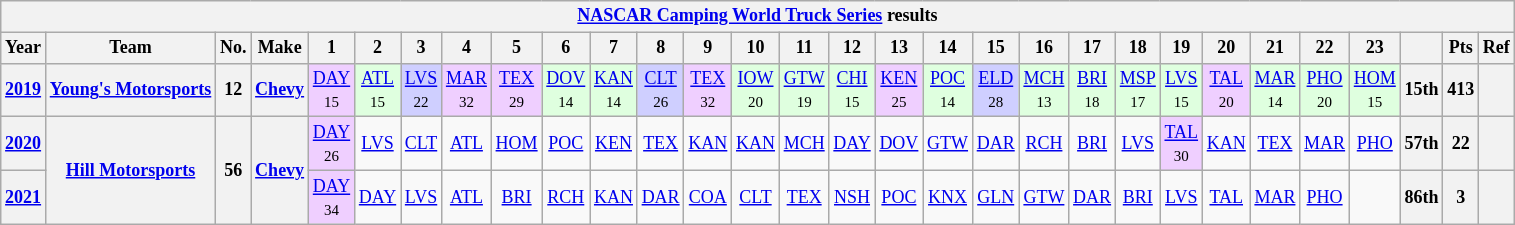<table class="wikitable" style="text-align:center; font-size:75%">
<tr>
<th colspan=45><a href='#'>NASCAR Camping World Truck Series</a> results</th>
</tr>
<tr>
<th>Year</th>
<th>Team</th>
<th>No.</th>
<th>Make</th>
<th>1</th>
<th>2</th>
<th>3</th>
<th>4</th>
<th>5</th>
<th>6</th>
<th>7</th>
<th>8</th>
<th>9</th>
<th>10</th>
<th>11</th>
<th>12</th>
<th>13</th>
<th>14</th>
<th>15</th>
<th>16</th>
<th>17</th>
<th>18</th>
<th>19</th>
<th>20</th>
<th>21</th>
<th>22</th>
<th>23</th>
<th></th>
<th>Pts</th>
<th>Ref</th>
</tr>
<tr>
<th><a href='#'>2019</a></th>
<th><a href='#'>Young's Motorsports</a></th>
<th>12</th>
<th><a href='#'>Chevy</a></th>
<td style="background:#EFCFFF;"><a href='#'>DAY</a><br><small>15</small></td>
<td style="background:#DFFFDF;"><a href='#'>ATL</a><br><small>15</small></td>
<td style="background:#CFCFFF;"><a href='#'>LVS</a><br><small>22</small></td>
<td style="background:#EFCFFF;"><a href='#'>MAR</a><br><small>32</small></td>
<td style="background:#EFCFFF;"><a href='#'>TEX</a><br><small>29</small></td>
<td style="background:#DFFFDF;"><a href='#'>DOV</a><br><small>14</small></td>
<td style="background:#DFFFDF;"><a href='#'>KAN</a><br><small>14</small></td>
<td style="background:#CFCFFF;"><a href='#'>CLT</a><br><small>26</small></td>
<td style="background:#EFCFFF;"><a href='#'>TEX</a><br><small>32</small></td>
<td style="background:#DFFFDF;"><a href='#'>IOW</a><br><small>20</small></td>
<td style="background:#DFFFDF;"><a href='#'>GTW</a><br><small>19</small></td>
<td style="background:#DFFFDF;"><a href='#'>CHI</a><br><small>15</small></td>
<td style="background:#EFCFFF;"><a href='#'>KEN</a><br><small>25</small></td>
<td style="background:#DFFFDF;"><a href='#'>POC</a><br><small>14</small></td>
<td style="background:#CFCFFF;"><a href='#'>ELD</a><br><small>28</small></td>
<td style="background:#DFFFDF;"><a href='#'>MCH</a><br><small>13</small></td>
<td style="background:#DFFFDF;"><a href='#'>BRI</a><br><small>18</small></td>
<td style="background:#DFFFDF;"><a href='#'>MSP</a><br><small>17</small></td>
<td style="background:#DFFFDF;"><a href='#'>LVS</a><br><small>15</small></td>
<td style="background:#EFCFFF;"><a href='#'>TAL</a><br><small>20</small></td>
<td style="background:#DFFFDF;"><a href='#'>MAR</a><br><small>14</small></td>
<td style="background:#DFFFDF;"><a href='#'>PHO</a><br><small>20</small></td>
<td style="background:#DFFFDF;"><a href='#'>HOM</a><br><small>15</small></td>
<th>15th</th>
<th>413</th>
<th></th>
</tr>
<tr>
<th><a href='#'>2020</a></th>
<th rowspan=2><a href='#'>Hill Motorsports</a></th>
<th rowspan=2>56</th>
<th rowspan=2><a href='#'>Chevy</a></th>
<td style="background:#EFCFFF;"><a href='#'>DAY</a><br><small>26</small></td>
<td><a href='#'>LVS</a></td>
<td><a href='#'>CLT</a></td>
<td><a href='#'>ATL</a></td>
<td><a href='#'>HOM</a></td>
<td><a href='#'>POC</a></td>
<td><a href='#'>KEN</a></td>
<td><a href='#'>TEX</a></td>
<td><a href='#'>KAN</a></td>
<td><a href='#'>KAN</a></td>
<td><a href='#'>MCH</a></td>
<td><a href='#'>DAY</a></td>
<td><a href='#'>DOV</a></td>
<td><a href='#'>GTW</a></td>
<td><a href='#'>DAR</a></td>
<td><a href='#'>RCH</a></td>
<td><a href='#'>BRI</a></td>
<td><a href='#'>LVS</a></td>
<td style="background:#EFCFFF;"><a href='#'>TAL</a><br><small>30</small></td>
<td><a href='#'>KAN</a></td>
<td><a href='#'>TEX</a></td>
<td><a href='#'>MAR</a></td>
<td><a href='#'>PHO</a></td>
<th>57th</th>
<th>22</th>
<th></th>
</tr>
<tr>
<th><a href='#'>2021</a></th>
<td style="background:#EFCFFF;"><a href='#'>DAY</a><br><small>34</small></td>
<td><a href='#'>DAY</a></td>
<td><a href='#'>LVS</a></td>
<td><a href='#'>ATL</a></td>
<td><a href='#'>BRI</a></td>
<td><a href='#'>RCH</a></td>
<td><a href='#'>KAN</a></td>
<td><a href='#'>DAR</a></td>
<td><a href='#'>COA</a></td>
<td><a href='#'>CLT</a></td>
<td><a href='#'>TEX</a></td>
<td><a href='#'>NSH</a></td>
<td><a href='#'>POC</a></td>
<td><a href='#'>KNX</a></td>
<td><a href='#'>GLN</a></td>
<td><a href='#'>GTW</a></td>
<td><a href='#'>DAR</a></td>
<td><a href='#'>BRI</a></td>
<td><a href='#'>LVS</a></td>
<td><a href='#'>TAL</a></td>
<td><a href='#'>MAR</a></td>
<td><a href='#'>PHO</a></td>
<td></td>
<th>86th</th>
<th>3</th>
<th></th>
</tr>
</table>
